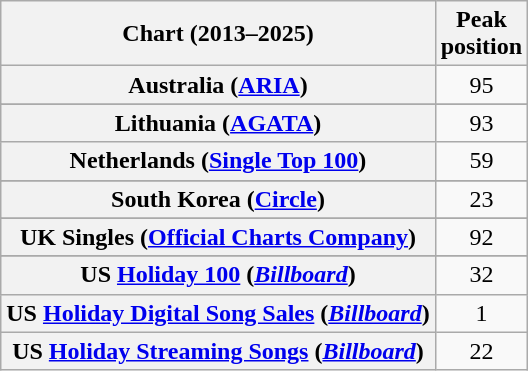<table class="wikitable plainrowheaders sortable">
<tr>
<th scope="col">Chart (2013–2025)</th>
<th>Peak<br>position</th>
</tr>
<tr>
<th scope="row">Australia (<a href='#'>ARIA</a>)</th>
<td style="text-align:center;">95</td>
</tr>
<tr>
</tr>
<tr>
</tr>
<tr>
<th scope="row">Lithuania (<a href='#'>AGATA</a>)</th>
<td style="text-align:center;">93</td>
</tr>
<tr>
<th scope="row">Netherlands (<a href='#'>Single Top 100</a>)</th>
<td style="text-align:center;">59</td>
</tr>
<tr>
</tr>
<tr>
<th scope="row">South Korea (<a href='#'>Circle</a>)</th>
<td style="text-align:center;">23</td>
</tr>
<tr>
</tr>
<tr>
<th scope="row">UK Singles (<a href='#'>Official Charts Company</a>)</th>
<td style="text-align:center;">92</td>
</tr>
<tr>
</tr>
<tr>
</tr>
<tr>
<th scope="row">US <a href='#'>Holiday 100</a> (<em><a href='#'>Billboard</a></em>)</th>
<td style="text-align:center;">32</td>
</tr>
<tr>
<th scope="row">US <a href='#'>Holiday Digital Song Sales</a> (<em><a href='#'>Billboard</a></em>)</th>
<td style="text-align:center;">1</td>
</tr>
<tr>
<th scope="row">US <a href='#'>Holiday Streaming Songs</a> (<em><a href='#'>Billboard</a></em>)</th>
<td style="text-align:center;">22</td>
</tr>
</table>
